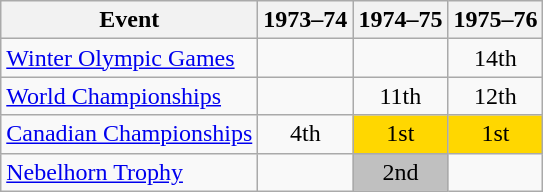<table class="wikitable">
<tr>
<th>Event</th>
<th>1973–74</th>
<th>1974–75</th>
<th>1975–76</th>
</tr>
<tr>
<td><a href='#'>Winter Olympic Games</a></td>
<td></td>
<td></td>
<td align="center">14th</td>
</tr>
<tr>
<td><a href='#'>World Championships</a></td>
<td></td>
<td align="center">11th</td>
<td align="center">12th</td>
</tr>
<tr>
<td><a href='#'>Canadian Championships</a></td>
<td align="center">4th</td>
<td align="center" bgcolor="gold">1st</td>
<td align="center" bgcolor="gold">1st</td>
</tr>
<tr>
<td><a href='#'>Nebelhorn Trophy</a></td>
<td></td>
<td align="center" bgcolor="silver">2nd</td>
<td></td>
</tr>
</table>
